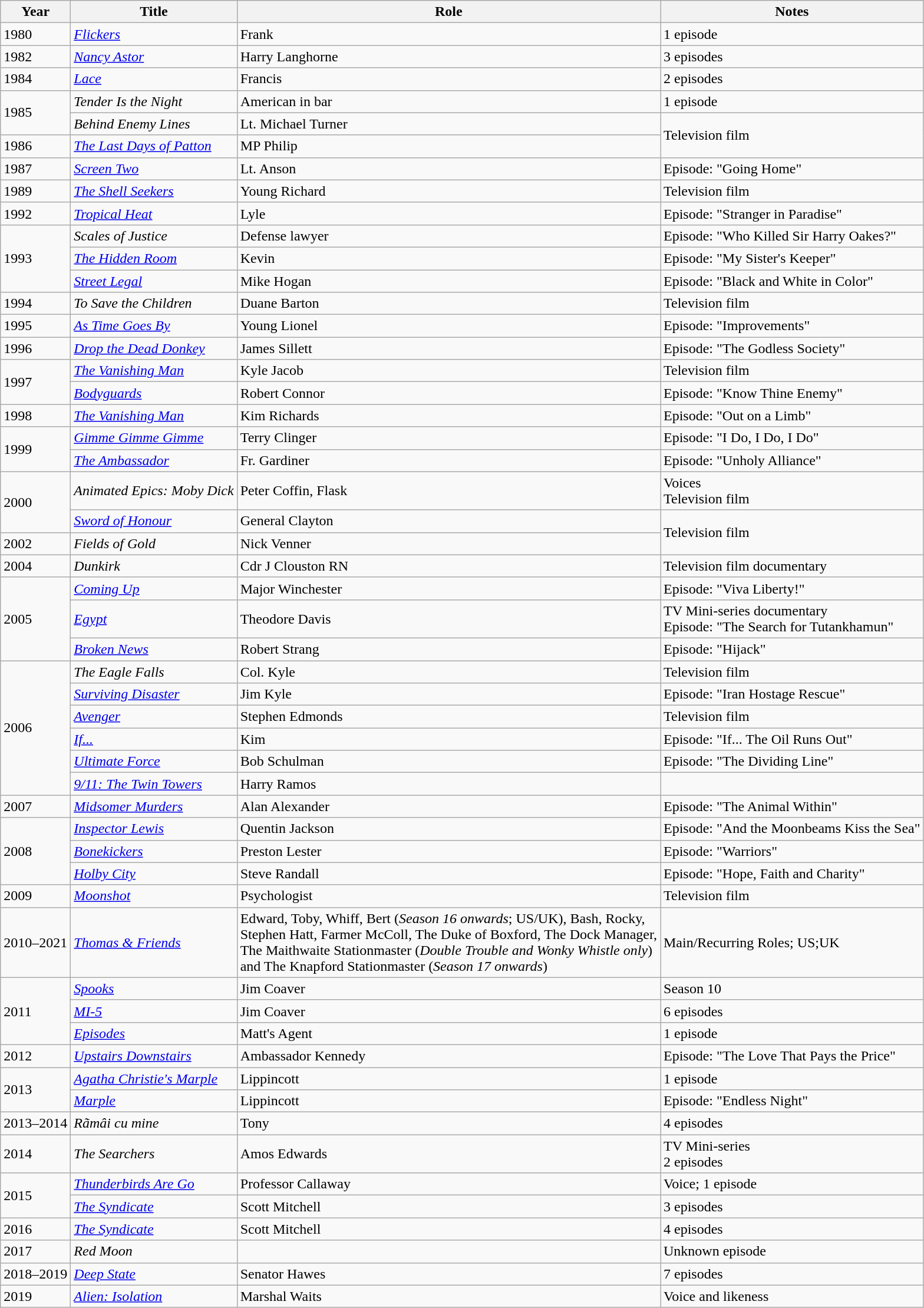<table class="wikitable sortable">
<tr>
<th>Year</th>
<th>Title</th>
<th>Role</th>
<th class="unsortable">Notes</th>
</tr>
<tr>
<td>1980</td>
<td><em><a href='#'>Flickers</a></em></td>
<td>Frank</td>
<td>1 episode</td>
</tr>
<tr>
<td>1982</td>
<td><em><a href='#'>Nancy Astor</a></em></td>
<td>Harry Langhorne</td>
<td>3 episodes</td>
</tr>
<tr>
<td>1984</td>
<td><em><a href='#'>Lace</a></em></td>
<td>Francis</td>
<td>2 episodes</td>
</tr>
<tr>
<td rowspan="2">1985</td>
<td><em>Tender Is the Night</em></td>
<td>American in bar</td>
<td>1 episode</td>
</tr>
<tr>
<td><em>Behind Enemy Lines</em></td>
<td>Lt. Michael Turner</td>
<td rowspan="2">Television film</td>
</tr>
<tr>
<td>1986</td>
<td data-sort-value="Last Days of Patton, The"><em><a href='#'>The Last Days of Patton</a></em></td>
<td>MP Philip</td>
</tr>
<tr>
<td>1987</td>
<td><em><a href='#'>Screen Two</a></em></td>
<td>Lt. Anson</td>
<td>Episode: "Going Home"</td>
</tr>
<tr>
<td>1989</td>
<td data-sort-value="Shell Seekers, The"><em><a href='#'>The Shell Seekers</a></em></td>
<td>Young Richard</td>
<td>Television film</td>
</tr>
<tr>
<td>1992</td>
<td><em><a href='#'>Tropical Heat</a></em></td>
<td>Lyle</td>
<td>Episode: "Stranger in Paradise"</td>
</tr>
<tr>
<td rowspan="3">1993</td>
<td><em>Scales of Justice</em></td>
<td>Defense lawyer</td>
<td>Episode: "Who Killed Sir Harry Oakes?"</td>
</tr>
<tr>
<td data-sort-value="Hidden Room, The"><em><a href='#'>The Hidden Room</a></em></td>
<td>Kevin</td>
<td>Episode: "My Sister's Keeper"</td>
</tr>
<tr>
<td><em><a href='#'>Street Legal</a></em></td>
<td>Mike Hogan</td>
<td>Episode: "Black and White in Color"</td>
</tr>
<tr>
<td>1994</td>
<td><em>To Save the Children</em></td>
<td>Duane Barton</td>
<td>Television film</td>
</tr>
<tr>
<td>1995</td>
<td><em><a href='#'>As Time Goes By</a></em></td>
<td>Young Lionel</td>
<td>Episode: "Improvements"</td>
</tr>
<tr>
<td>1996</td>
<td><em><a href='#'>Drop the Dead Donkey</a></em></td>
<td>James Sillett</td>
<td>Episode: "The Godless Society"</td>
</tr>
<tr>
<td rowspan="2">1997</td>
<td data-sort-value="Vanishing Man, The"><em><a href='#'>The Vanishing Man</a></em></td>
<td>Kyle Jacob</td>
<td>Television film</td>
</tr>
<tr>
<td><em><a href='#'>Bodyguards</a></em></td>
<td>Robert Connor</td>
<td>Episode: "Know Thine Enemy"</td>
</tr>
<tr>
<td>1998</td>
<td data-sort-value="Vanishing Man, The"><em><a href='#'>The Vanishing Man</a></em></td>
<td>Kim Richards</td>
<td>Episode: "Out on a Limb"</td>
</tr>
<tr>
<td rowspan="2">1999</td>
<td><em><a href='#'>Gimme Gimme Gimme</a></em></td>
<td>Terry Clinger</td>
<td>Episode: "I Do, I Do, I Do"</td>
</tr>
<tr>
<td data-sort-value="Ambassador, The"><em><a href='#'>The Ambassador</a></em></td>
<td>Fr. Gardiner</td>
<td>Episode: "Unholy Alliance"</td>
</tr>
<tr>
<td rowspan="2">2000</td>
<td><em>Animated Epics: Moby Dick</em></td>
<td>Peter Coffin, Flask</td>
<td>Voices<br>Television film</td>
</tr>
<tr>
<td><em><a href='#'>Sword of Honour</a></em></td>
<td>General Clayton</td>
<td rowspan="2">Television film</td>
</tr>
<tr>
<td>2002</td>
<td><em>Fields of Gold</em></td>
<td>Nick Venner</td>
</tr>
<tr>
<td>2004</td>
<td><em>Dunkirk</em></td>
<td>Cdr J Clouston RN</td>
<td>Television film documentary</td>
</tr>
<tr>
<td rowspan="3">2005</td>
<td><em><a href='#'>Coming Up</a></em></td>
<td>Major Winchester</td>
<td>Episode: "Viva Liberty!"</td>
</tr>
<tr>
<td><em><a href='#'>Egypt</a></em></td>
<td>Theodore Davis</td>
<td>TV Mini-series documentary<br>Episode: "The Search for Tutankhamun"</td>
</tr>
<tr>
<td><em><a href='#'>Broken News</a></em></td>
<td>Robert Strang</td>
<td>Episode: "Hijack"</td>
</tr>
<tr>
<td rowspan="6">2006</td>
<td data-sort-value="Eagle Falls, The"><em>The Eagle Falls</em></td>
<td>Col. Kyle</td>
<td>Television film</td>
</tr>
<tr>
<td><em><a href='#'>Surviving Disaster</a></em></td>
<td>Jim Kyle</td>
<td>Episode: "Iran Hostage Rescue"</td>
</tr>
<tr>
<td><em><a href='#'>Avenger</a></em></td>
<td>Stephen Edmonds</td>
<td>Television film</td>
</tr>
<tr>
<td><em><a href='#'>If...</a></em></td>
<td>Kim</td>
<td>Episode: "If... The Oil Runs Out"</td>
</tr>
<tr>
<td><em><a href='#'>Ultimate Force</a></em></td>
<td>Bob Schulman</td>
<td>Episode: "The Dividing Line"</td>
</tr>
<tr>
<td><em><a href='#'>9/11: The Twin Towers</a></em></td>
<td>Harry Ramos</td>
<td></td>
</tr>
<tr>
<td>2007</td>
<td><em><a href='#'>Midsomer Murders</a></em></td>
<td>Alan Alexander</td>
<td>Episode: "The Animal Within"</td>
</tr>
<tr>
<td rowspan="3">2008</td>
<td><em><a href='#'>Inspector Lewis</a></em></td>
<td>Quentin Jackson</td>
<td>Episode: "And the Moonbeams Kiss the Sea"</td>
</tr>
<tr>
<td><em><a href='#'>Bonekickers</a></em></td>
<td>Preston Lester</td>
<td>Episode: "Warriors"</td>
</tr>
<tr>
<td><em><a href='#'>Holby City</a></em></td>
<td>Steve Randall</td>
<td>Episode: "Hope, Faith and Charity"</td>
</tr>
<tr>
<td>2009</td>
<td><em><a href='#'>Moonshot</a></em></td>
<td>Psychologist</td>
<td>Television film</td>
</tr>
<tr>
<td>2010–2021</td>
<td><em><a href='#'>Thomas & Friends</a></em></td>
<td>Edward, Toby, Whiff, Bert (<em>Season 16 onwards</em>; US/UK), Bash, Rocky, <br> Stephen Hatt, Farmer McColl, The Duke of Boxford, The Dock Manager, <br> The Maithwaite Stationmaster (<em>Double Trouble and Wonky Whistle only</em>) <br>and The Knapford Stationmaster (<em>Season 17 onwards</em>)</td>
<td>Main/Recurring Roles; US;UK</td>
</tr>
<tr>
<td rowspan="3">2011</td>
<td><em><a href='#'>Spooks</a></em></td>
<td>Jim Coaver</td>
<td>Season 10</td>
</tr>
<tr>
<td><em><a href='#'>MI-5</a></em></td>
<td>Jim Coaver</td>
<td>6 episodes</td>
</tr>
<tr>
<td><em><a href='#'>Episodes</a></em></td>
<td>Matt's Agent</td>
<td>1 episode</td>
</tr>
<tr>
<td>2012</td>
<td><em><a href='#'>Upstairs Downstairs</a></em></td>
<td>Ambassador Kennedy</td>
<td>Episode: "The Love That Pays the Price"</td>
</tr>
<tr>
<td rowspan="2">2013</td>
<td><em><a href='#'>Agatha Christie's Marple</a></em></td>
<td>Lippincott</td>
<td>1 episode</td>
</tr>
<tr>
<td><em><a href='#'>Marple</a></em></td>
<td>Lippincott</td>
<td>Episode: "Endless Night"</td>
</tr>
<tr>
<td>2013–2014</td>
<td><em>Rãmâi cu mine</em></td>
<td>Tony</td>
<td>4 episodes</td>
</tr>
<tr>
<td>2014</td>
<td data-sort-value="Searchers, The"><em>The Searchers</em></td>
<td>Amos Edwards</td>
<td>TV Mini-series<br>2 episodes</td>
</tr>
<tr>
<td rowspan="2">2015</td>
<td><em><a href='#'>Thunderbirds Are Go</a></em></td>
<td>Professor Callaway</td>
<td>Voice; 1 episode</td>
</tr>
<tr>
<td data-sort-value="Syndicate, The"><em><a href='#'>The Syndicate</a></em></td>
<td>Scott Mitchell</td>
<td>3 episodes</td>
</tr>
<tr>
<td>2016</td>
<td data-sort-value="Syndicate, The"><em><a href='#'>The Syndicate</a></em></td>
<td>Scott Mitchell</td>
<td>4 episodes</td>
</tr>
<tr>
<td>2017</td>
<td><em>Red Moon</em></td>
<td></td>
<td>Unknown episode</td>
</tr>
<tr>
<td>2018–2019</td>
<td><em><a href='#'>Deep State</a></em></td>
<td>Senator Hawes</td>
<td>7 episodes</td>
</tr>
<tr>
<td>2019</td>
<td><em><a href='#'>Alien: Isolation</a></em></td>
<td>Marshal Waits</td>
<td>Voice and likeness</td>
</tr>
</table>
